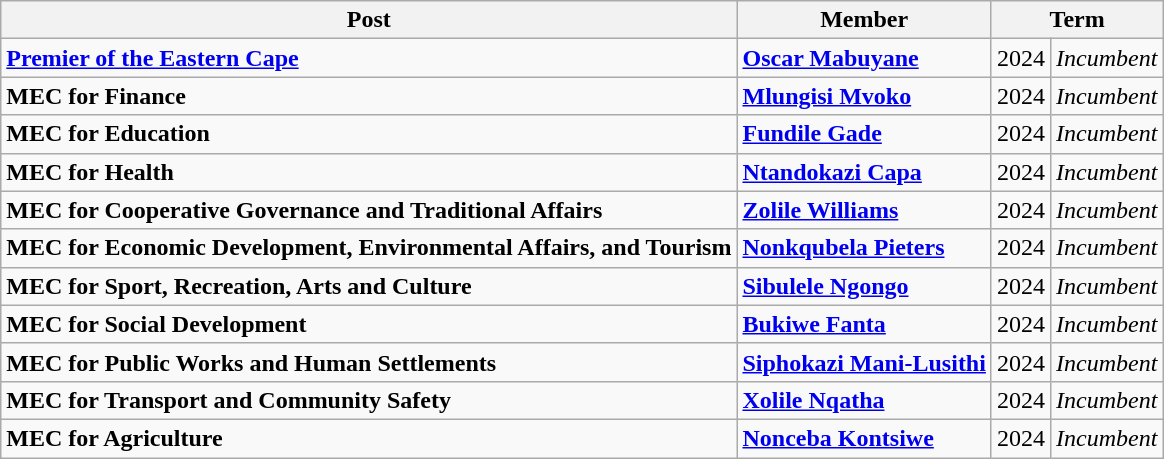<table class="wikitable">
<tr>
<th>Post</th>
<th>Member</th>
<th colspan="2">Term</th>
</tr>
<tr>
<td><strong><a href='#'>Premier of the Eastern Cape</a></strong></td>
<td><strong><a href='#'>Oscar Mabuyane</a></strong></td>
<td>2024</td>
<td><em>Incumbent</em></td>
</tr>
<tr>
<td><strong>MEC for Finance</strong></td>
<td><strong><a href='#'>Mlungisi Mvoko</a></strong></td>
<td>2024</td>
<td><em>Incumbent</em></td>
</tr>
<tr>
<td><strong>MEC for Education</strong></td>
<td><strong><a href='#'>Fundile Gade</a></strong></td>
<td>2024</td>
<td><em>Incumbent</em></td>
</tr>
<tr>
<td><strong>MEC for Health</strong></td>
<td><strong><a href='#'>Ntandokazi Capa</a></strong></td>
<td>2024</td>
<td><em>Incumbent</em></td>
</tr>
<tr>
<td><strong>MEC for Cooperative Governance and Traditional Affairs</strong></td>
<td><strong><a href='#'>Zolile Williams</a></strong></td>
<td>2024</td>
<td><em>Incumbent</em></td>
</tr>
<tr>
<td><strong>MEC for Economic Development, Environmental Affairs, and Tourism</strong></td>
<td><strong><a href='#'>Nonkqubela Pieters</a></strong></td>
<td>2024</td>
<td><em>Incumbent</em></td>
</tr>
<tr>
<td><strong>MEC for  Sport, Recreation, Arts and Culture </strong></td>
<td><strong><a href='#'>Sibulele Ngongo</a></strong></td>
<td>2024</td>
<td><em>Incumbent</em></td>
</tr>
<tr>
<td><strong>MEC for Social Development</strong></td>
<td><strong><a href='#'>Bukiwe Fanta</a></strong></td>
<td>2024</td>
<td><em>Incumbent</em></td>
</tr>
<tr>
<td><strong>MEC for Public Works and Human Settlements</strong></td>
<td><strong><a href='#'>Siphokazi Mani-Lusithi</a></strong></td>
<td>2024</td>
<td><em>Incumbent</em></td>
</tr>
<tr>
<td><strong>MEC for Transport and Community Safety</strong></td>
<td><strong><a href='#'>Xolile Nqatha</a></strong></td>
<td>2024</td>
<td><em>Incumbent</em></td>
</tr>
<tr>
<td><strong>MEC for Agriculture</strong></td>
<td><strong><a href='#'>Nonceba Kontsiwe</a></strong></td>
<td>2024</td>
<td><em>Incumbent</em></td>
</tr>
</table>
